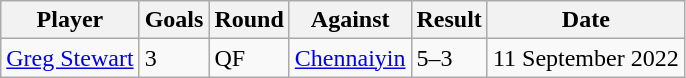<table class="wikitable">
<tr>
<th>Player</th>
<th>Goals</th>
<th>Round</th>
<th>Against</th>
<th>Result</th>
<th>Date</th>
</tr>
<tr>
<td> <a href='#'>Greg Stewart</a></td>
<td>3</td>
<td>QF</td>
<td><a href='#'>Chennaiyin</a></td>
<td>5–3</td>
<td>11 September 2022</td>
</tr>
</table>
